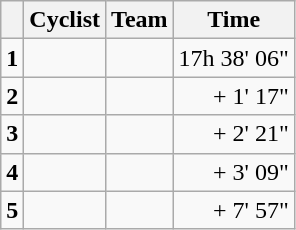<table class="wikitable">
<tr>
<th></th>
<th>Cyclist</th>
<th>Team</th>
<th>Time</th>
</tr>
<tr>
<td><strong>1</strong></td>
<td> </td>
<td></td>
<td align="right">17h 38' 06"</td>
</tr>
<tr>
<td><strong>2</strong></td>
<td></td>
<td></td>
<td align="right">+ 1' 17"</td>
</tr>
<tr>
<td><strong>3</strong></td>
<td></td>
<td></td>
<td align="right">+ 2' 21"</td>
</tr>
<tr>
<td><strong>4</strong></td>
<td></td>
<td></td>
<td align="right">+ 3' 09"</td>
</tr>
<tr>
<td><strong>5</strong></td>
<td></td>
<td></td>
<td align="right">+ 7' 57"</td>
</tr>
</table>
